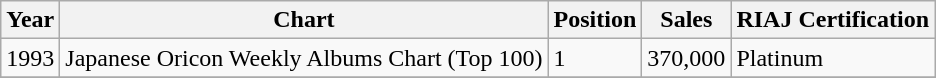<table class="wikitable">
<tr>
<th>Year</th>
<th>Chart</th>
<th>Position</th>
<th>Sales</th>
<th>RIAJ Certification</th>
</tr>
<tr>
<td>1993</td>
<td>Japanese Oricon Weekly Albums Chart (Top 100)</td>
<td>1</td>
<td>370,000</td>
<td>Platinum</td>
</tr>
<tr>
</tr>
</table>
